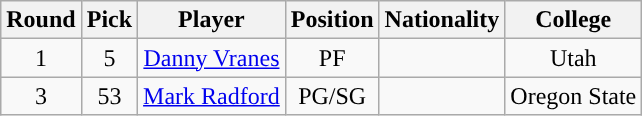<table class="wikitable sortable sortable">
<tr>
<th>Round</th>
<th>Pick</th>
<th>Player</th>
<th>Position</th>
<th>Nationality</th>
<th>College</th>
</tr>
<tr style="text-align: center">
<td>1</td>
<td>5</td>
<td><a href='#'>Danny Vranes</a></td>
<td>PF</td>
<td></td>
<td>Utah</td>
</tr>
<tr style="text-align: center">
<td>3</td>
<td>53</td>
<td><a href='#'>Mark Radford</a></td>
<td>PG/SG</td>
<td></td>
<td>Oregon State</td>
</tr>
</table>
